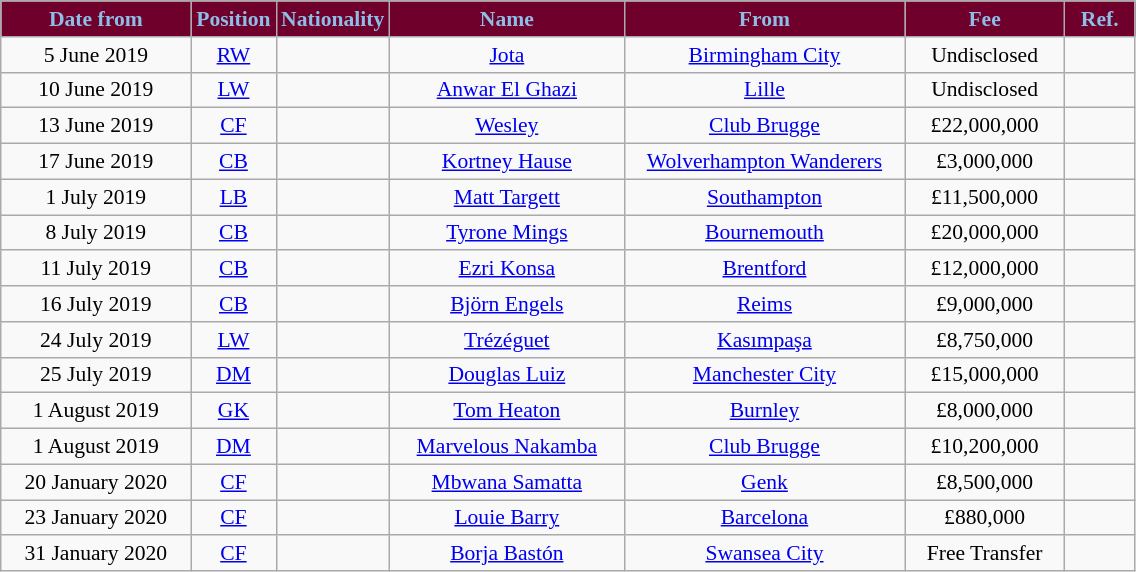<table class="wikitable"  style="text-align:center; font-size:90%; ">
<tr>
<th style="background:#6F002B; color:#8DBEE7; width:120px;">Date from</th>
<th style="background:#6F002B; color:#8DBEE7; width:50px;">Position</th>
<th style="background:#6F002B; color:#8DBEE7; width:50px;">Nationality</th>
<th style="background:#6F002B; color:#8DBEE7; width:150px;">Name</th>
<th style="background:#6F002B; color:#8DBEE7; width:180px;">From</th>
<th style="background:#6F002B; color:#8DBEE7; width:100px;">Fee</th>
<th style="background:#6F002B; color:#8DBEE7; width:40px;">Ref.</th>
</tr>
<tr>
<td>5 June 2019</td>
<td><a href='#'>RW</a></td>
<td></td>
<td><a href='#'>Jota</a></td>
<td> <a href='#'>Birmingham City</a></td>
<td>Undisclosed</td>
<td></td>
</tr>
<tr>
<td>10 June 2019</td>
<td><a href='#'>LW</a></td>
<td></td>
<td><a href='#'>Anwar El Ghazi</a></td>
<td> <a href='#'>Lille</a></td>
<td>Undisclosed</td>
<td></td>
</tr>
<tr>
<td>13 June 2019</td>
<td><a href='#'>CF</a></td>
<td></td>
<td><a href='#'>Wesley</a></td>
<td> <a href='#'>Club Brugge</a></td>
<td>£22,000,000</td>
<td></td>
</tr>
<tr>
<td>17 June 2019</td>
<td><a href='#'>CB</a></td>
<td></td>
<td><a href='#'>Kortney Hause</a></td>
<td> <a href='#'>Wolverhampton Wanderers</a></td>
<td>£3,000,000</td>
<td></td>
</tr>
<tr>
<td>1 July 2019</td>
<td><a href='#'>LB</a></td>
<td></td>
<td><a href='#'>Matt Targett</a></td>
<td> <a href='#'>Southampton</a></td>
<td>£11,500,000</td>
<td></td>
</tr>
<tr>
<td>8 July 2019</td>
<td><a href='#'>CB</a></td>
<td></td>
<td><a href='#'>Tyrone Mings</a></td>
<td> <a href='#'>Bournemouth</a></td>
<td>£20,000,000</td>
<td></td>
</tr>
<tr>
<td>11 July 2019</td>
<td><a href='#'>CB</a></td>
<td></td>
<td><a href='#'>Ezri Konsa</a></td>
<td> <a href='#'>Brentford</a></td>
<td>£12,000,000</td>
<td></td>
</tr>
<tr>
<td>16 July 2019</td>
<td><a href='#'>CB</a></td>
<td></td>
<td><a href='#'>Björn Engels</a></td>
<td> <a href='#'>Reims</a></td>
<td>£9,000,000</td>
<td></td>
</tr>
<tr>
<td>24 July 2019</td>
<td><a href='#'>LW</a></td>
<td></td>
<td><a href='#'>Trézéguet</a></td>
<td> <a href='#'>Kasımpaşa</a></td>
<td>£8,750,000</td>
<td></td>
</tr>
<tr>
<td>25 July 2019</td>
<td><a href='#'>DM</a></td>
<td></td>
<td><a href='#'>Douglas Luiz</a></td>
<td> <a href='#'>Manchester City</a></td>
<td>£15,000,000</td>
<td></td>
</tr>
<tr>
<td>1 August 2019</td>
<td><a href='#'>GK</a></td>
<td></td>
<td><a href='#'>Tom Heaton</a></td>
<td> <a href='#'>Burnley</a></td>
<td>£8,000,000</td>
<td></td>
</tr>
<tr>
<td>1 August 2019</td>
<td><a href='#'>DM</a></td>
<td></td>
<td><a href='#'>Marvelous Nakamba</a></td>
<td> <a href='#'>Club Brugge</a></td>
<td>£10,200,000</td>
<td></td>
</tr>
<tr>
<td>20 January 2020</td>
<td><a href='#'>CF</a></td>
<td></td>
<td><a href='#'>Mbwana Samatta</a></td>
<td> <a href='#'>Genk</a></td>
<td>£8,500,000</td>
<td></td>
</tr>
<tr>
<td>23 January 2020</td>
<td><a href='#'>CF</a></td>
<td></td>
<td><a href='#'>Louie Barry</a></td>
<td> <a href='#'>Barcelona</a></td>
<td>£880,000</td>
<td></td>
</tr>
<tr>
<td>31 January 2020</td>
<td><a href='#'>CF</a></td>
<td></td>
<td><a href='#'>Borja Bastón</a></td>
<td> <a href='#'>Swansea City</a></td>
<td>Free Transfer</td>
<td></td>
</tr>
</table>
